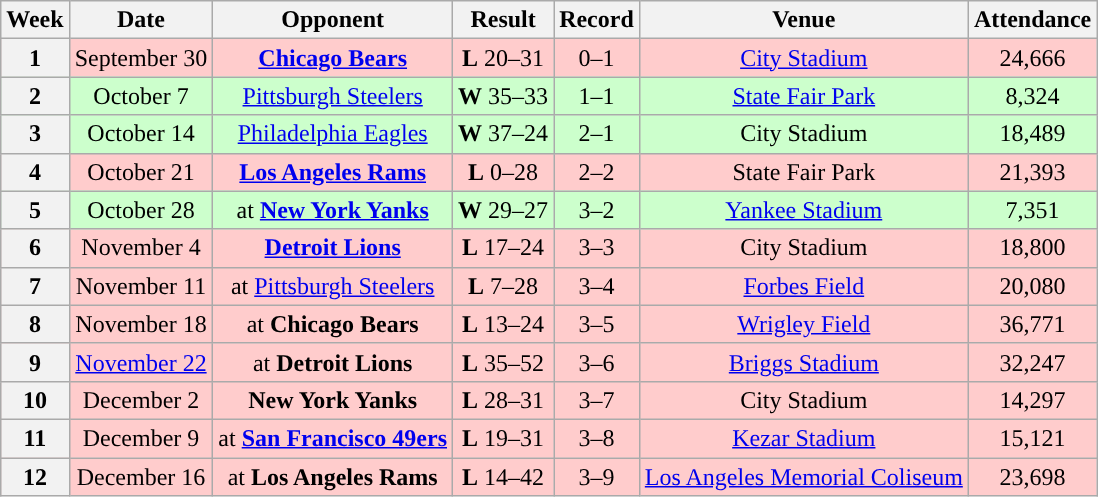<table class="wikitable" style="text-align:center">
<tr>
<th>Week</th>
<th>Date</th>
<th>Opponent</th>
<th>Result</th>
<th>Record</th>
<th>Venue</th>
<th>Attendance</th>
</tr>
<tr style="background:#fcc">
<th>1</th>
<td>September 30</td>
<td><strong><a href='#'>Chicago Bears</a></strong></td>
<td><strong>L</strong> 20–31</td>
<td>0–1</td>
<td><a href='#'>City Stadium</a></td>
<td>24,666</td>
</tr>
<tr style="background:#cfc">
<th>2</th>
<td>October 7</td>
<td><a href='#'>Pittsburgh Steelers</a></td>
<td><strong>W</strong> 35–33</td>
<td>1–1</td>
<td><a href='#'>State Fair Park</a></td>
<td>8,324</td>
</tr>
<tr style="background:#cfc">
<th>3</th>
<td>October 14</td>
<td><a href='#'>Philadelphia Eagles</a></td>
<td><strong>W</strong> 37–24</td>
<td>2–1</td>
<td>City Stadium</td>
<td>18,489</td>
</tr>
<tr style="background:#fcc">
<th>4</th>
<td>October 21</td>
<td><strong><a href='#'>Los Angeles Rams</a></strong></td>
<td><strong>L</strong> 0–28</td>
<td>2–2</td>
<td>State Fair Park</td>
<td>21,393</td>
</tr>
<tr style="background:#cfc">
<th>5</th>
<td>October 28</td>
<td>at <strong><a href='#'>New York Yanks</a></strong></td>
<td><strong>W</strong> 29–27</td>
<td>3–2</td>
<td><a href='#'>Yankee Stadium</a></td>
<td>7,351</td>
</tr>
<tr style="background:#fcc">
<th>6</th>
<td>November 4</td>
<td><strong><a href='#'>Detroit Lions</a></strong></td>
<td><strong>L</strong> 17–24</td>
<td>3–3</td>
<td>City Stadium</td>
<td>18,800</td>
</tr>
<tr style="background:#fcc">
<th>7</th>
<td>November 11</td>
<td>at <a href='#'>Pittsburgh Steelers</a></td>
<td><strong>L</strong> 7–28</td>
<td>3–4</td>
<td><a href='#'>Forbes Field</a></td>
<td>20,080</td>
</tr>
<tr style="background:#fcc">
<th>8</th>
<td>November 18</td>
<td>at <strong>Chicago Bears</strong></td>
<td><strong>L</strong> 13–24</td>
<td>3–5</td>
<td><a href='#'>Wrigley Field</a></td>
<td>36,771</td>
</tr>
<tr style="background:#fcc">
<th>9</th>
<td><a href='#'>November 22</a></td>
<td>at <strong>Detroit Lions</strong></td>
<td><strong>L</strong> 35–52</td>
<td>3–6</td>
<td><a href='#'>Briggs Stadium</a></td>
<td>32,247</td>
</tr>
<tr style="background:#fcc">
<th>10</th>
<td>December 2</td>
<td><strong>New York Yanks</strong></td>
<td><strong>L</strong> 28–31</td>
<td>3–7</td>
<td>City Stadium</td>
<td>14,297</td>
</tr>
<tr style="background:#fcc">
<th>11</th>
<td>December 9</td>
<td>at <strong><a href='#'>San Francisco 49ers</a></strong></td>
<td><strong>L</strong> 19–31</td>
<td>3–8</td>
<td><a href='#'>Kezar Stadium</a></td>
<td>15,121</td>
</tr>
<tr style="background:#fcc">
<th>12</th>
<td>December 16</td>
<td>at <strong>Los Angeles Rams</strong></td>
<td><strong>L</strong> 14–42</td>
<td>3–9</td>
<td><a href='#'>Los Angeles Memorial Coliseum</a></td>
<td>23,698</td>
</tr>
</table>
